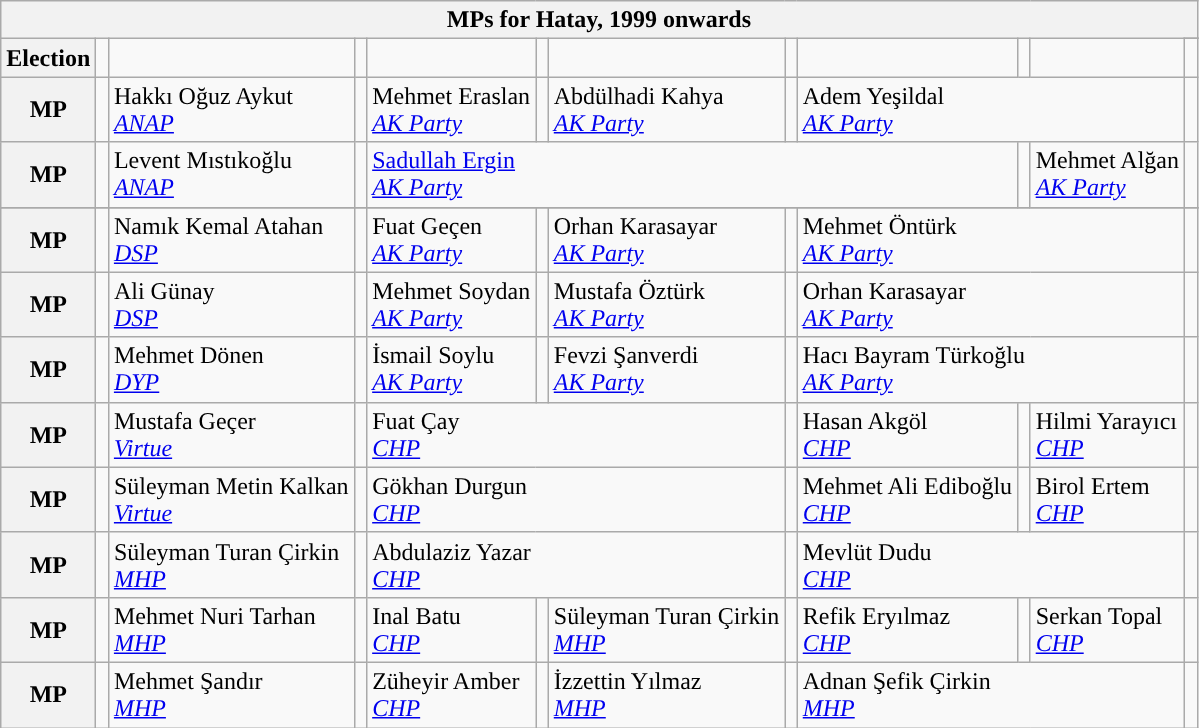<table class="wikitable">
<tr>
<th colspan = 12>MPs for Hatay, 1999 onwards</th>
</tr>
<tr>
<th rowspan = 2>Election</th>
<td rowspan="2" style="width:1px;"></td>
<td rowspan = 2></td>
<td rowspan="2" style="width:1px;"></td>
<td rowspan = 2></td>
<td rowspan="2" style="width:1px;"></td>
<td rowspan = 2></td>
<td rowspan="2" style="width:1px;"></td>
<td rowspan = 2></td>
<td rowspan="2" style="width:1px;"></td>
<td rowspan = 2></td>
</tr>
<tr>
<td></td>
</tr>
<tr>
<th>MP</th>
<td width=1px style="background-color: "></td>
<td colspan = 1>Hakkı Oğuz Aykut<br><em><a href='#'>ANAP</a></em></td>
<td width=1px style="background-color: "></td>
<td colspan = 1>Mehmet Eraslan<br><em><a href='#'>AK Party</a></em></td>
<td width=1px style="background-color: "></td>
<td colspan = 1>Abdülhadi Kahya<br><em><a href='#'>AK Party</a></em></td>
<td width=1px style="background-color: "></td>
<td colspan = 3>Adem Yeşildal<br><em><a href='#'>AK Party</a></em></td>
<td width=1px style="background-color: "></td>
</tr>
<tr>
<th>MP</th>
<td width=1px style="background-color: "></td>
<td colspan = 1>Levent Mıstıkoğlu<br><em><a href='#'>ANAP</a></em></td>
<td width=1px style="background-color: "></td>
<td colspan = 5><a href='#'>Sadullah Ergin</a><br><em><a href='#'>AK Party</a></em></td>
<td width=1px style="background-color: "></td>
<td colspan = 1>Mehmet Alğan<br><em><a href='#'>AK Party</a></em></td>
<td width=1px style="background-color: "></td>
</tr>
<tr>
</tr>
<tr>
<th>MP</th>
<td width=1px style="background-color: "></td>
<td colspan = 1>Namık Kemal Atahan<br><em><a href='#'>DSP</a></em></td>
<td width=1px style="background-color: "></td>
<td colspan = 1>Fuat Geçen<br><em><a href='#'>AK Party</a></em></td>
<td width=1px style="background-color: "></td>
<td colspan = 1>Orhan Karasayar<br><em><a href='#'>AK Party</a></em></td>
<td width=1px style="background-color: "></td>
<td colspan = 3>Mehmet Öntürk<br><em><a href='#'>AK Party</a></em></td>
<td width=1px style="background-color: "></td>
</tr>
<tr>
<th>MP</th>
<td width=1px style="background-color: "></td>
<td colspan = 1>Ali Günay<br><em><a href='#'>DSP</a></em></td>
<td width=1px style="background-color: "></td>
<td colspan = 1>Mehmet Soydan<br><em><a href='#'>AK Party</a></em></td>
<td width=1px style="background-color: "></td>
<td colspan = 1>Mustafa Öztürk<br><em><a href='#'>AK Party</a></em></td>
<td width=1px style="background-color: "></td>
<td colspan = 3>Orhan Karasayar<br><em><a href='#'>AK Party</a></em></td>
<td width=1px style="background-color: "></td>
</tr>
<tr>
<th>MP</th>
<td width=1px style="background-color: "></td>
<td colspan = 1>Mehmet Dönen<br><em><a href='#'>DYP</a></em></td>
<td width=1px style="background-color: "></td>
<td colspan = 1>İsmail Soylu<br><em><a href='#'>AK Party</a></em></td>
<td width=1px style="background-color: "></td>
<td colspan = 1>Fevzi Şanverdi<br><em><a href='#'>AK Party</a></em></td>
<td width=1px style="background-color: "></td>
<td colspan = 3>Hacı Bayram Türkoğlu<br><em><a href='#'>AK Party</a></em></td>
<td width=1px style="background-color: "></td>
</tr>
<tr>
<th>MP</th>
<td width=1px style="background-color: "></td>
<td colspan = 1>Mustafa Geçer<br><em><a href='#'>Virtue</a></em></td>
<td width=1px style="background-color: "></td>
<td colspan = 3>Fuat Çay<br><em><a href='#'>CHP</a></em></td>
<td width=1px style="background-color: "></td>
<td colspan = 1>Hasan Akgöl<br><em><a href='#'>CHP</a></em></td>
<td width=1px style="background-color: "></td>
<td colspan = 1>Hilmi Yarayıcı<br><em><a href='#'>CHP</a></em></td>
<td width=1px style="background-color: "></td>
</tr>
<tr>
<th>MP</th>
<td width=1px style="background-color: "></td>
<td colspan = 1>Süleyman Metin Kalkan<br><em><a href='#'>Virtue</a></em></td>
<td width=1px style="background-color: "></td>
<td colspan = 3>Gökhan Durgun<br><em><a href='#'>CHP</a></em></td>
<td width=1px style="background-color: "></td>
<td colspan = 1>Mehmet Ali Ediboğlu<br><em><a href='#'>CHP</a></em></td>
<td width=1px style="background-color: "></td>
<td colspan = 1>Birol Ertem<br><em><a href='#'>CHP</a></em></td>
<td width=1px style="background-color: "></td>
</tr>
<tr>
<th>MP</th>
<td width=1px style="background-color: "></td>
<td colspan = 1>Süleyman Turan Çirkin<br><em><a href='#'>MHP</a></em></td>
<td width=1px style="background-color: "></td>
<td colspan = 3>Abdulaziz Yazar<br><em><a href='#'>CHP</a></em></td>
<td width=1px style="background-color: "></td>
<td colspan = 3>Mevlüt Dudu<br><em><a href='#'>CHP</a></em></td>
<td width=1px style="background-color: "></td>
</tr>
<tr>
<th>MP</th>
<td width=1px style="background-color: "></td>
<td colspan = 1>Mehmet Nuri Tarhan<br><em><a href='#'>MHP</a></em></td>
<td width=1px style="background-color: "></td>
<td colspan = 1>Inal Batu<br><em><a href='#'>CHP</a></em></td>
<td width=1px style="background-color: "></td>
<td colspan = 1>Süleyman Turan Çirkin<br><em><a href='#'>MHP</a></em></td>
<td width=1px style="background-color: "></td>
<td colspan = 1>Refik Eryılmaz<br><em><a href='#'>CHP</a></em></td>
<td width=1px style="background-color: "></td>
<td colspan = 1>Serkan Topal<br><em><a href='#'>CHP</a></em></td>
<td width=1px style="background-color: "></td>
</tr>
<tr>
<th>MP</th>
<td width=1px style="background-color: "></td>
<td colspan = 1>Mehmet Şandır<br><em><a href='#'>MHP</a></em></td>
<td width=1px style="background-color: "></td>
<td colspan = 1>Züheyir Amber<br><em><a href='#'>CHP</a></em></td>
<td width=1px style="background-color: "></td>
<td colspan = 1>İzzettin Yılmaz<br><em><a href='#'>MHP</a></em></td>
<td width=1px style="background-color: "></td>
<td colspan = 3>Adnan Şefik Çirkin<br><em><a href='#'>MHP</a></em></td>
<td width=1px style="background-color: "></td>
</tr>
</table>
